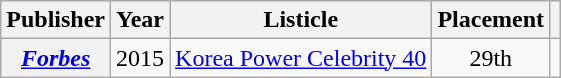<table class="wikitable plainrowheaders sortable" style="margin-right: 0;">
<tr>
<th scope="col">Publisher</th>
<th scope="col">Year</th>
<th scope="col">Listicle</th>
<th scope="col">Placement</th>
<th scope="col" class="unsortable"></th>
</tr>
<tr>
<th scope="row"><em><a href='#'>Forbes</a></em></th>
<td>2015</td>
<td><a href='#'>Korea Power Celebrity 40</a></td>
<td style="text-align:center;">29th</td>
<td style="text-align:center;"></td>
</tr>
</table>
